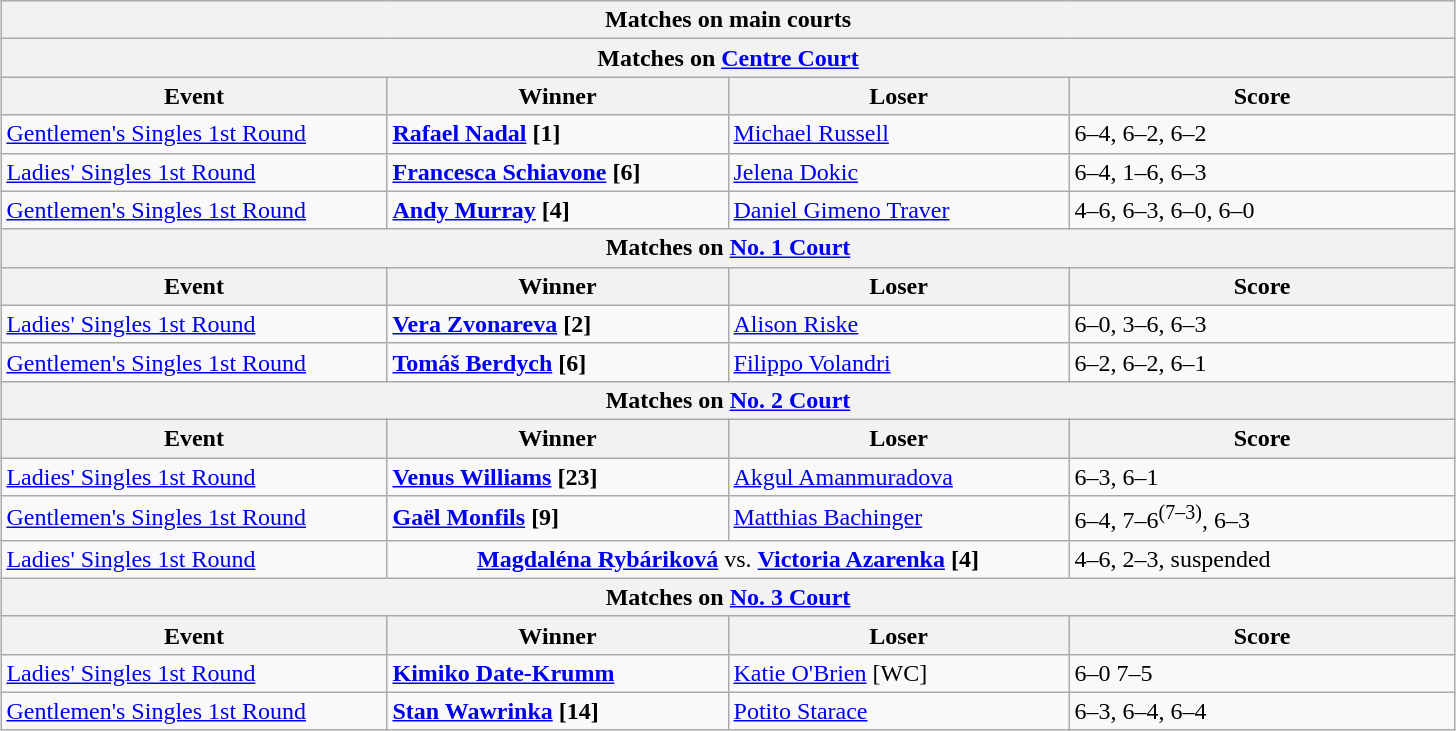<table class="wikitable collapsible uncollapsed" style="margin:auto;">
<tr>
<th colspan="4" style="white-space:nowrap;">Matches on main courts</th>
</tr>
<tr>
<th colspan="4">Matches on <a href='#'>Centre Court</a></th>
</tr>
<tr>
<th width=220>Event</th>
<th width=220>Winner</th>
<th width=220>Loser</th>
<th width=250>Score</th>
</tr>
<tr>
<td><a href='#'>Gentlemen's Singles 1st Round</a></td>
<td> <strong><a href='#'>Rafael Nadal</a> [1]</strong></td>
<td> <a href='#'>Michael Russell</a></td>
<td>6–4, 6–2, 6–2</td>
</tr>
<tr>
<td><a href='#'>Ladies' Singles 1st Round</a></td>
<td> <strong><a href='#'>Francesca Schiavone</a> [6]</strong></td>
<td> <a href='#'>Jelena Dokic</a></td>
<td>6–4, 1–6, 6–3</td>
</tr>
<tr>
<td><a href='#'>Gentlemen's Singles 1st Round</a></td>
<td> <strong><a href='#'>Andy Murray</a> [4]</strong></td>
<td> <a href='#'>Daniel Gimeno Traver</a></td>
<td>4–6, 6–3, 6–0, 6–0</td>
</tr>
<tr>
<th colspan="4">Matches on <a href='#'>No. 1 Court</a></th>
</tr>
<tr>
<th width=220>Event</th>
<th width=220>Winner</th>
<th width=220>Loser</th>
<th width=250>Score</th>
</tr>
<tr>
<td><a href='#'>Ladies' Singles 1st Round</a></td>
<td> <strong><a href='#'>Vera Zvonareva</a> [2]</strong></td>
<td> <a href='#'>Alison Riske</a></td>
<td>6–0, 3–6, 6–3</td>
</tr>
<tr>
<td><a href='#'>Gentlemen's Singles 1st Round</a></td>
<td> <strong><a href='#'>Tomáš Berdych</a> [6]</strong></td>
<td> <a href='#'>Filippo Volandri</a></td>
<td>6–2, 6–2, 6–1</td>
</tr>
<tr>
<th colspan="4">Matches on <a href='#'>No. 2 Court</a></th>
</tr>
<tr>
<th width=220>Event</th>
<th width=220>Winner</th>
<th width=220>Loser</th>
<th width=250>Score</th>
</tr>
<tr>
<td><a href='#'>Ladies' Singles 1st Round</a></td>
<td> <strong><a href='#'>Venus Williams</a> [23]</strong></td>
<td> <a href='#'>Akgul Amanmuradova</a></td>
<td>6–3, 6–1</td>
</tr>
<tr>
<td><a href='#'>Gentlemen's Singles 1st Round</a></td>
<td> <strong><a href='#'>Gaël Monfils</a> [9]</strong></td>
<td> <a href='#'>Matthias Bachinger</a></td>
<td>6–4, 7–6<sup>(7–3)</sup>, 6–3</td>
</tr>
<tr>
<td><a href='#'>Ladies' Singles 1st Round</a></td>
<td style="text-align:center;" colspan="2"> <strong><a href='#'>Magdaléna Rybáriková</a></strong> vs.  <strong><a href='#'>Victoria Azarenka</a> [4]</strong></td>
<td>4–6, 2–3, suspended</td>
</tr>
<tr>
<th colspan="4">Matches on <a href='#'>No. 3 Court</a></th>
</tr>
<tr>
<th width=250>Event</th>
<th width=220>Winner</th>
<th width=220>Loser</th>
<th width=220>Score</th>
</tr>
<tr>
<td><a href='#'>Ladies' Singles 1st Round</a></td>
<td> <strong><a href='#'>Kimiko Date-Krumm</a></strong></td>
<td> <a href='#'>Katie O'Brien</a> [WC]</td>
<td>6–0 7–5</td>
</tr>
<tr>
<td><a href='#'>Gentlemen's Singles 1st Round</a></td>
<td> <strong><a href='#'>Stan Wawrinka</a> [14]</strong></td>
<td> <a href='#'>Potito Starace</a></td>
<td>6–3, 6–4, 6–4</td>
</tr>
</table>
